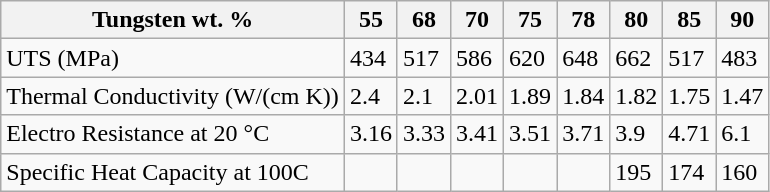<table class="wikitable">
<tr>
<th>Tungsten wt. %</th>
<th>55</th>
<th>68</th>
<th>70</th>
<th>75</th>
<th>78</th>
<th>80</th>
<th>85</th>
<th>90</th>
</tr>
<tr>
<td>UTS (MPa)</td>
<td>434</td>
<td>517</td>
<td>586</td>
<td>620</td>
<td>648</td>
<td>662</td>
<td>517</td>
<td>483</td>
</tr>
<tr>
<td>Thermal Conductivity (W/(cm K))</td>
<td>2.4</td>
<td>2.1</td>
<td>2.01</td>
<td>1.89</td>
<td>1.84</td>
<td>1.82</td>
<td>1.75</td>
<td>1.47</td>
</tr>
<tr>
<td>Electro Resistance at 20 °C</td>
<td>3.16</td>
<td>3.33</td>
<td>3.41</td>
<td>3.51</td>
<td>3.71</td>
<td>3.9</td>
<td>4.71</td>
<td>6.1</td>
</tr>
<tr>
<td>Specific Heat Capacity at 100C</td>
<td></td>
<td></td>
<td></td>
<td></td>
<td></td>
<td>195</td>
<td>174</td>
<td>160</td>
</tr>
</table>
